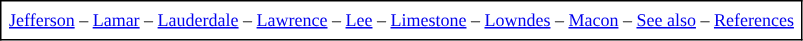<table border="1" cellspacing="0" cellpadding="5" rules="all" style="margin:1em 1em 1em 0; border-collapse:collapse; font-size:75%;">
<tr>
<td><a href='#'>Jefferson</a> – <a href='#'>Lamar</a> – <a href='#'>Lauderdale</a> – <a href='#'>Lawrence</a> – <a href='#'>Lee</a> – <a href='#'>Limestone</a> – <a href='#'>Lowndes</a> – <a href='#'>Macon</a> – <a href='#'>See also</a> – <a href='#'>References</a></td>
</tr>
</table>
